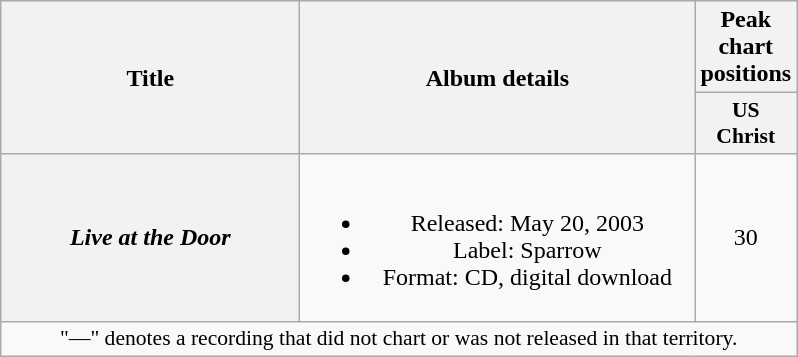<table class="wikitable plainrowheaders" style="text-align:center;" border="1">
<tr>
<th scope="col" rowspan="2" style="width:12em;">Title</th>
<th scope="col" rowspan="2" style="width:16em;">Album details</th>
<th scope="col">Peak chart positions</th>
</tr>
<tr>
<th scope="col" style="width:2.2em;font-size:90%;">US<br>Christ<br></th>
</tr>
<tr>
<th scope="row"><em>Live at the Door</em></th>
<td><br><ul><li>Released: May 20, 2003</li><li>Label: Sparrow</li><li>Format: CD, digital download</li></ul></td>
<td>30</td>
</tr>
<tr>
<td colspan="3" style="font-size:90%">"—" denotes a recording that did not chart or was not released in that territory.</td>
</tr>
</table>
